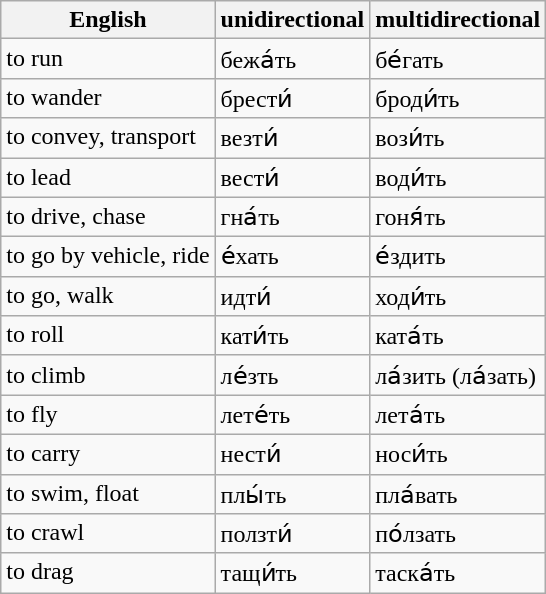<table class="wikitable" style="vertical-align: top;">
<tr>
<th>English</th>
<th>unidirectional</th>
<th>multidirectional</th>
</tr>
<tr style="vertical-align: top;">
<td>to run</td>
<td>бежа́ть</td>
<td>бе́гать</td>
</tr>
<tr style="vertical-align: top;">
<td>to wander</td>
<td>брести́</td>
<td>броди́ть</td>
</tr>
<tr style="vertical-align: top;">
<td>to convey, transport</td>
<td>везти́</td>
<td>вози́ть</td>
</tr>
<tr style="vertical-align: top;">
<td>to lead</td>
<td>вести́</td>
<td>води́ть</td>
</tr>
<tr style="vertical-align: top;">
<td>to drive, chase</td>
<td>гна́ть</td>
<td>гоня́ть</td>
</tr>
<tr style="vertical-align: top;">
<td>to go by vehicle, ride</td>
<td>е́хать</td>
<td>е́здить</td>
</tr>
<tr style="vertical-align: top;">
<td>to go, walk</td>
<td>идти́</td>
<td>ходи́ть</td>
</tr>
<tr style="vertical-align: top;">
<td>to roll</td>
<td>кати́ть</td>
<td>ката́ть</td>
</tr>
<tr style="vertical-align: top;">
<td>to climb</td>
<td>ле́зть</td>
<td>ла́зить (ла́зать)</td>
</tr>
<tr style="vertical-align: top;">
<td>to fly</td>
<td>лете́ть</td>
<td>лета́ть</td>
</tr>
<tr style="vertical-align: top;">
<td>to carry</td>
<td>нести́</td>
<td>носи́ть</td>
</tr>
<tr style="vertical-align: top;">
<td>to swim, float</td>
<td>плы́ть</td>
<td>пла́вать</td>
</tr>
<tr style="vertical-align: top;">
<td>to crawl</td>
<td>ползти́</td>
<td>по́лзать</td>
</tr>
<tr style="vertical-align: top;">
<td>to drag</td>
<td>тащи́ть</td>
<td>таска́ть</td>
</tr>
</table>
